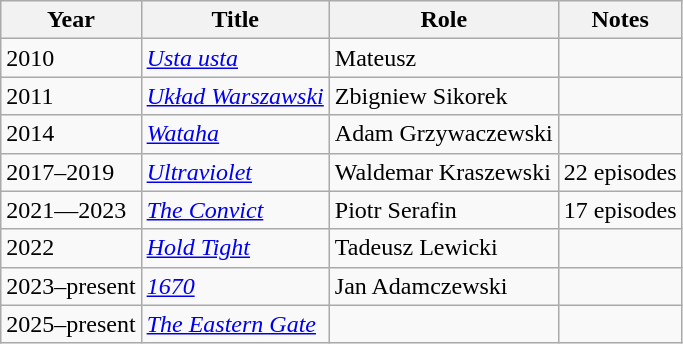<table class="wikitable sortable">
<tr>
<th>Year</th>
<th>Title</th>
<th>Role</th>
<th class="unsortable">Notes</th>
</tr>
<tr>
<td>2010</td>
<td><em><a href='#'>Usta usta</a></em></td>
<td>Mateusz</td>
<td></td>
</tr>
<tr>
<td>2011</td>
<td><em><a href='#'>Układ Warszawski</a></em></td>
<td>Zbigniew Sikorek</td>
<td></td>
</tr>
<tr>
<td>2014</td>
<td><em><a href='#'>Wataha</a></em></td>
<td>Adam Grzywaczewski</td>
<td></td>
</tr>
<tr>
<td>2017–2019</td>
<td><em><a href='#'>Ultraviolet</a></em></td>
<td>Waldemar Kraszewski</td>
<td>22 episodes</td>
</tr>
<tr>
<td>2021—2023</td>
<td><em><a href='#'>The Convict</a></em></td>
<td>Piotr Serafin</td>
<td>17 episodes</td>
</tr>
<tr>
<td>2022</td>
<td><em><a href='#'>Hold Tight</a></em></td>
<td>Tadeusz Lewicki</td>
<td></td>
</tr>
<tr>
<td>2023–present</td>
<td><em><a href='#'>1670</a></em></td>
<td>Jan Adamczewski</td>
<td></td>
</tr>
<tr>
<td>2025–present</td>
<td><em><a href='#'>The Eastern Gate</a></em></td>
<td></td>
<td></td>
</tr>
</table>
